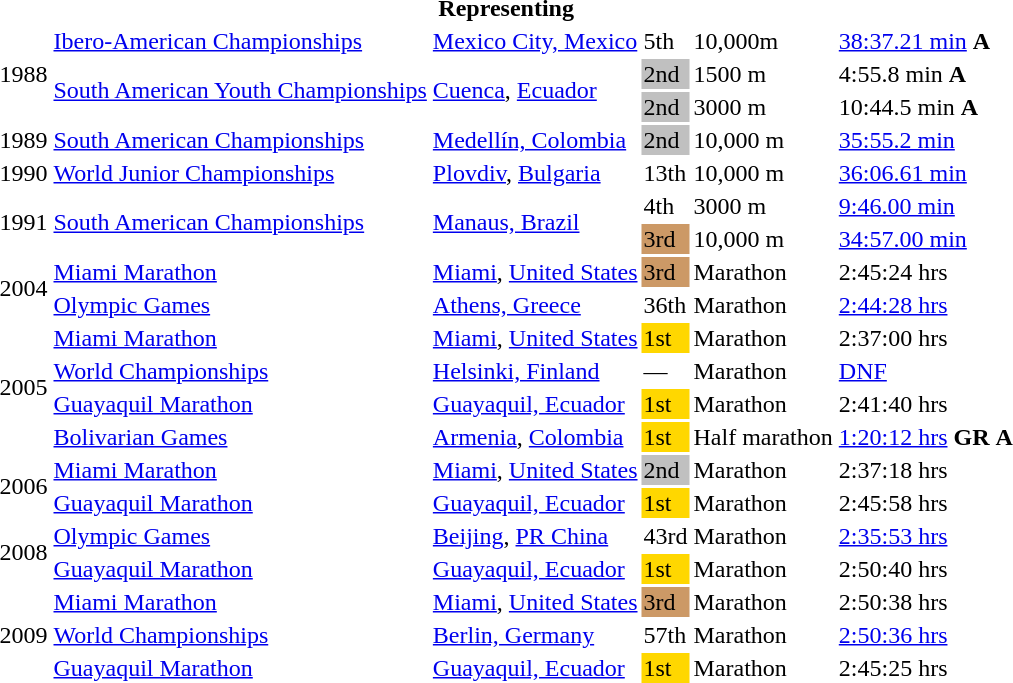<table>
<tr>
<th colspan="6">Representing </th>
</tr>
<tr>
<td rowspan=3>1988</td>
<td><a href='#'>Ibero-American Championships</a></td>
<td><a href='#'>Mexico City, Mexico</a></td>
<td>5th</td>
<td>10,000m</td>
<td><a href='#'>38:37.21 min</a> <strong>A</strong></td>
</tr>
<tr>
<td rowspan=2><a href='#'>South American Youth Championships</a></td>
<td rowspan=2><a href='#'>Cuenca</a>, <a href='#'>Ecuador</a></td>
<td bgcolor=silver>2nd</td>
<td>1500 m</td>
<td>4:55.8 min <strong>A</strong></td>
</tr>
<tr>
<td bgcolor=silver>2nd</td>
<td>3000 m</td>
<td>10:44.5 min <strong>A</strong></td>
</tr>
<tr>
<td>1989</td>
<td><a href='#'>South American Championships</a></td>
<td><a href='#'>Medellín, Colombia</a></td>
<td bgcolor=silver>2nd</td>
<td>10,000 m</td>
<td><a href='#'>35:55.2 min</a></td>
</tr>
<tr>
<td>1990</td>
<td><a href='#'>World Junior Championships</a></td>
<td><a href='#'>Plovdiv</a>, <a href='#'>Bulgaria</a></td>
<td>13th</td>
<td>10,000 m</td>
<td><a href='#'>36:06.61 min</a></td>
</tr>
<tr>
<td rowspan=2>1991</td>
<td rowspan=2><a href='#'>South American Championships</a></td>
<td rowspan=2><a href='#'>Manaus, Brazil</a></td>
<td>4th</td>
<td>3000 m</td>
<td><a href='#'>9:46.00 min</a></td>
</tr>
<tr>
<td bgcolor="cc9966">3rd</td>
<td>10,000 m</td>
<td><a href='#'>34:57.00 min</a></td>
</tr>
<tr>
<td rowspan=2>2004</td>
<td><a href='#'>Miami Marathon</a></td>
<td><a href='#'>Miami</a>, <a href='#'>United States</a></td>
<td bgcolor="cc9966">3rd</td>
<td>Marathon</td>
<td>2:45:24 hrs</td>
</tr>
<tr>
<td><a href='#'>Olympic Games</a></td>
<td><a href='#'>Athens, Greece</a></td>
<td>36th</td>
<td>Marathon</td>
<td><a href='#'>2:44:28 hrs</a></td>
</tr>
<tr>
<td rowspan=4>2005</td>
<td><a href='#'>Miami Marathon</a></td>
<td><a href='#'>Miami</a>, <a href='#'>United States</a></td>
<td bgcolor="gold">1st</td>
<td>Marathon</td>
<td>2:37:00 hrs</td>
</tr>
<tr>
<td><a href='#'>World Championships</a></td>
<td><a href='#'>Helsinki, Finland</a></td>
<td>—</td>
<td>Marathon</td>
<td><a href='#'>DNF</a></td>
</tr>
<tr>
<td><a href='#'>Guayaquil Marathon</a></td>
<td><a href='#'>Guayaquil, Ecuador</a></td>
<td bgcolor="gold">1st</td>
<td>Marathon</td>
<td>2:41:40 hrs</td>
</tr>
<tr>
<td><a href='#'>Bolivarian Games</a></td>
<td><a href='#'>Armenia</a>, <a href='#'>Colombia</a></td>
<td bgcolor=gold>1st</td>
<td>Half marathon</td>
<td><a href='#'>1:20:12 hrs</a> <strong>GR</strong> <strong>A</strong></td>
</tr>
<tr>
<td rowspan=2>2006</td>
<td><a href='#'>Miami Marathon</a></td>
<td><a href='#'>Miami</a>, <a href='#'>United States</a></td>
<td bgcolor="silver">2nd</td>
<td>Marathon</td>
<td>2:37:18 hrs</td>
</tr>
<tr>
<td><a href='#'>Guayaquil Marathon</a></td>
<td><a href='#'>Guayaquil, Ecuador</a></td>
<td bgcolor="gold">1st</td>
<td>Marathon</td>
<td>2:45:58 hrs</td>
</tr>
<tr>
<td rowspan=2>2008</td>
<td><a href='#'>Olympic Games</a></td>
<td><a href='#'>Beijing</a>, <a href='#'>PR China</a></td>
<td>43rd</td>
<td>Marathon</td>
<td><a href='#'>2:35:53 hrs</a></td>
</tr>
<tr>
<td><a href='#'>Guayaquil Marathon</a></td>
<td><a href='#'>Guayaquil, Ecuador</a></td>
<td bgcolor="gold">1st</td>
<td>Marathon</td>
<td>2:50:40 hrs</td>
</tr>
<tr>
<td rowspan=3>2009</td>
<td><a href='#'>Miami Marathon</a></td>
<td><a href='#'>Miami</a>, <a href='#'>United States</a></td>
<td bgcolor="cc9966">3rd</td>
<td>Marathon</td>
<td>2:50:38 hrs</td>
</tr>
<tr>
<td><a href='#'>World Championships</a></td>
<td><a href='#'>Berlin, Germany</a></td>
<td>57th</td>
<td>Marathon</td>
<td><a href='#'>2:50:36 hrs</a></td>
</tr>
<tr>
<td><a href='#'>Guayaquil Marathon</a></td>
<td><a href='#'>Guayaquil, Ecuador</a></td>
<td bgcolor="gold">1st</td>
<td>Marathon</td>
<td>2:45:25 hrs</td>
</tr>
</table>
